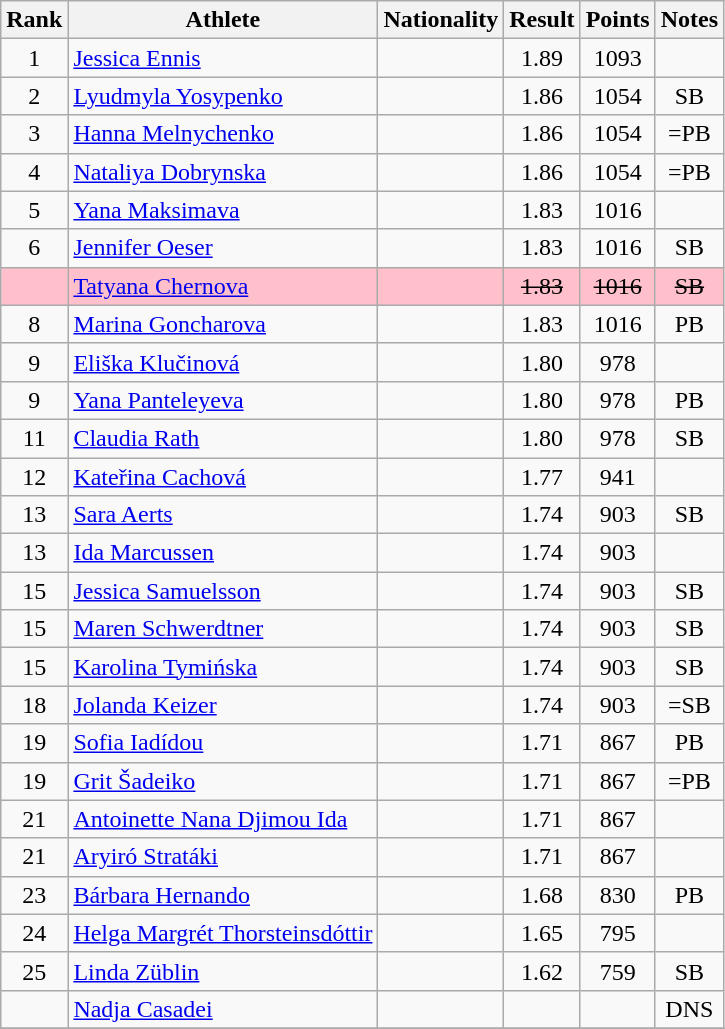<table class="wikitable sortable" style="text-align:center">
<tr>
<th>Rank</th>
<th>Athlete</th>
<th>Nationality</th>
<th>Result</th>
<th>Points</th>
<th>Notes</th>
</tr>
<tr>
<td>1</td>
<td align="left"><a href='#'>Jessica Ennis</a></td>
<td align=left></td>
<td>1.89</td>
<td>1093</td>
<td></td>
</tr>
<tr>
<td>2</td>
<td align="left"><a href='#'>Lyudmyla Yosypenko</a></td>
<td align=left></td>
<td>1.86</td>
<td>1054</td>
<td>SB</td>
</tr>
<tr>
<td>3</td>
<td align="left"><a href='#'>Hanna Melnychenko</a></td>
<td align=left></td>
<td>1.86</td>
<td>1054</td>
<td>=PB</td>
</tr>
<tr>
<td>4</td>
<td align="left"><a href='#'>Nataliya Dobrynska</a></td>
<td align=left></td>
<td>1.86</td>
<td>1054</td>
<td>=PB</td>
</tr>
<tr>
<td>5</td>
<td align="left"><a href='#'>Yana Maksimava</a></td>
<td align=left></td>
<td>1.83</td>
<td>1016</td>
<td></td>
</tr>
<tr>
<td>6</td>
<td align="left"><a href='#'>Jennifer Oeser</a></td>
<td align=left></td>
<td>1.83</td>
<td>1016</td>
<td>SB</td>
</tr>
<tr bgcolor=pink>
<td></td>
<td align="left"><a href='#'>Tatyana Chernova</a></td>
<td align=left></td>
<td><s>1.83 </s></td>
<td><s>1016 </s></td>
<td><s>SB</s></td>
</tr>
<tr>
<td>8</td>
<td align="left"><a href='#'>Marina Goncharova</a></td>
<td align=left></td>
<td>1.83</td>
<td>1016</td>
<td>PB</td>
</tr>
<tr>
<td>9</td>
<td align="left"><a href='#'>Eliška Klučinová</a></td>
<td align=left></td>
<td>1.80</td>
<td>978</td>
<td></td>
</tr>
<tr>
<td>9</td>
<td align="left"><a href='#'>Yana Panteleyeva</a></td>
<td align=left></td>
<td>1.80</td>
<td>978</td>
<td>PB</td>
</tr>
<tr>
<td>11</td>
<td align="left"><a href='#'>Claudia Rath</a></td>
<td align=left></td>
<td>1.80</td>
<td>978</td>
<td>SB</td>
</tr>
<tr>
<td>12</td>
<td align="left"><a href='#'>Kateřina Cachová</a></td>
<td align=left></td>
<td>1.77</td>
<td>941</td>
<td></td>
</tr>
<tr>
<td>13</td>
<td align="left"><a href='#'>Sara Aerts</a></td>
<td align=left></td>
<td>1.74</td>
<td>903</td>
<td>SB</td>
</tr>
<tr>
<td>13</td>
<td align="left"><a href='#'>Ida Marcussen</a></td>
<td align=left></td>
<td>1.74</td>
<td>903</td>
<td></td>
</tr>
<tr>
<td>15</td>
<td align="left"><a href='#'>Jessica Samuelsson</a></td>
<td align=left></td>
<td>1.74</td>
<td>903</td>
<td>SB</td>
</tr>
<tr>
<td>15</td>
<td align="left"><a href='#'>Maren Schwerdtner</a></td>
<td align=left></td>
<td>1.74</td>
<td>903</td>
<td>SB</td>
</tr>
<tr>
<td>15</td>
<td align="left"><a href='#'>Karolina Tymińska</a></td>
<td align=left></td>
<td>1.74</td>
<td>903</td>
<td>SB</td>
</tr>
<tr>
<td>18</td>
<td align="left"><a href='#'>Jolanda Keizer</a></td>
<td align=left></td>
<td>1.74</td>
<td>903</td>
<td>=SB</td>
</tr>
<tr>
<td>19</td>
<td align="left"><a href='#'>Sofia Iadídou</a></td>
<td align=left></td>
<td>1.71</td>
<td>867</td>
<td>PB</td>
</tr>
<tr>
<td>19</td>
<td align="left"><a href='#'>Grit Šadeiko</a></td>
<td align=left></td>
<td>1.71</td>
<td>867</td>
<td>=PB</td>
</tr>
<tr>
<td>21</td>
<td align="left"><a href='#'>Antoinette Nana Djimou Ida</a></td>
<td align=left></td>
<td>1.71</td>
<td>867</td>
<td></td>
</tr>
<tr>
<td>21</td>
<td align="left"><a href='#'>Aryiró Stratáki</a></td>
<td align=left></td>
<td>1.71</td>
<td>867</td>
<td></td>
</tr>
<tr>
<td>23</td>
<td align="left"><a href='#'>Bárbara Hernando</a></td>
<td align=left></td>
<td>1.68</td>
<td>830</td>
<td>PB</td>
</tr>
<tr>
<td>24</td>
<td align="left"><a href='#'>Helga Margrét Thorsteinsdóttir</a></td>
<td align=left></td>
<td>1.65</td>
<td>795</td>
<td></td>
</tr>
<tr>
<td>25</td>
<td align="left"><a href='#'>Linda Züblin</a></td>
<td align=left></td>
<td>1.62</td>
<td>759</td>
<td>SB</td>
</tr>
<tr>
<td></td>
<td align="left"><a href='#'>Nadja Casadei</a></td>
<td align=left></td>
<td></td>
<td></td>
<td>DNS</td>
</tr>
<tr>
</tr>
</table>
